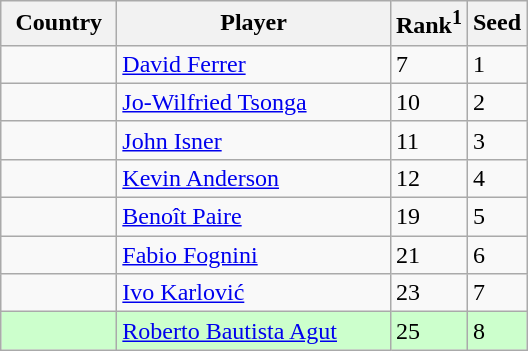<table class="sortable wikitable">
<tr>
<th width=70>Country</th>
<th width=175>Player</th>
<th>Rank<sup>1</sup></th>
<th>Seed</th>
</tr>
<tr>
<td></td>
<td><a href='#'>David Ferrer</a></td>
<td>7</td>
<td>1</td>
</tr>
<tr>
<td></td>
<td><a href='#'>Jo-Wilfried Tsonga</a></td>
<td>10</td>
<td>2</td>
</tr>
<tr>
<td></td>
<td><a href='#'>John Isner</a></td>
<td>11</td>
<td>3</td>
</tr>
<tr>
<td></td>
<td><a href='#'>Kevin Anderson</a></td>
<td>12</td>
<td>4</td>
</tr>
<tr>
<td></td>
<td><a href='#'>Benoît Paire</a></td>
<td>19</td>
<td>5</td>
</tr>
<tr>
<td></td>
<td><a href='#'>Fabio Fognini</a></td>
<td>21</td>
<td>6</td>
</tr>
<tr>
<td></td>
<td><a href='#'>Ivo Karlović</a></td>
<td>23</td>
<td>7</td>
</tr>
<tr style="background:#cfc;">
<td></td>
<td><a href='#'>Roberto Bautista Agut</a></td>
<td>25</td>
<td>8</td>
</tr>
</table>
